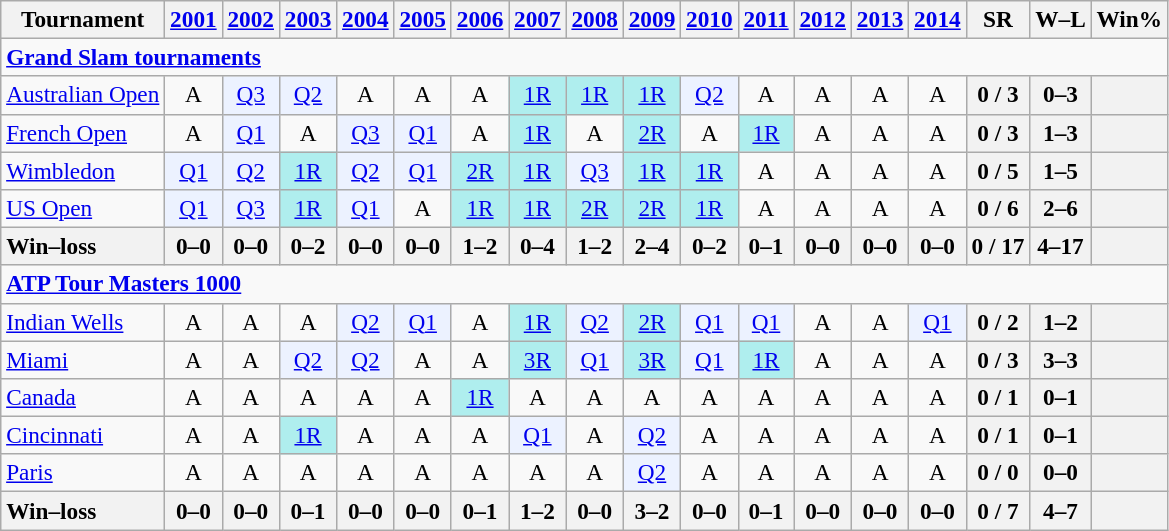<table class=wikitable style=text-align:center;font-size:97%>
<tr>
<th>Tournament</th>
<th><a href='#'>2001</a></th>
<th><a href='#'>2002</a></th>
<th><a href='#'>2003</a></th>
<th><a href='#'>2004</a></th>
<th><a href='#'>2005</a></th>
<th><a href='#'>2006</a></th>
<th><a href='#'>2007</a></th>
<th><a href='#'>2008</a></th>
<th><a href='#'>2009</a></th>
<th><a href='#'>2010</a></th>
<th><a href='#'>2011</a></th>
<th><a href='#'>2012</a></th>
<th><a href='#'>2013</a></th>
<th><a href='#'>2014</a></th>
<th>SR</th>
<th>W–L</th>
<th>Win%</th>
</tr>
<tr>
<td colspan=25 style=text-align:left><a href='#'><strong>Grand Slam tournaments</strong></a></td>
</tr>
<tr>
<td align=left><a href='#'>Australian Open</a></td>
<td>A</td>
<td bgcolor=ecf2ff><a href='#'>Q3</a></td>
<td bgcolor=ecf2ff><a href='#'>Q2</a></td>
<td>A</td>
<td>A</td>
<td>A</td>
<td bgcolor=afeeee><a href='#'>1R</a></td>
<td bgcolor=afeeee><a href='#'>1R</a></td>
<td bgcolor=afeeee><a href='#'>1R</a></td>
<td bgcolor=ecf2ff><a href='#'>Q2</a></td>
<td>A</td>
<td>A</td>
<td>A</td>
<td>A</td>
<th>0 / 3</th>
<th>0–3</th>
<th></th>
</tr>
<tr>
<td align=left><a href='#'>French Open</a></td>
<td>A</td>
<td bgcolor=ecf2ff><a href='#'>Q1</a></td>
<td>A</td>
<td bgcolor=ecf2ff><a href='#'>Q3</a></td>
<td bgcolor=ecf2ff><a href='#'>Q1</a></td>
<td>A</td>
<td bgcolor=afeeee><a href='#'>1R</a></td>
<td>A</td>
<td bgcolor=afeeee><a href='#'>2R</a></td>
<td>A</td>
<td bgcolor=afeeee><a href='#'>1R</a></td>
<td>A</td>
<td>A</td>
<td>A</td>
<th>0 / 3</th>
<th>1–3</th>
<th></th>
</tr>
<tr>
<td align=left><a href='#'>Wimbledon</a></td>
<td bgcolor=ecf2ff><a href='#'>Q1</a></td>
<td bgcolor=ecf2ff><a href='#'>Q2</a></td>
<td bgcolor=afeeee><a href='#'>1R</a></td>
<td bgcolor=ecf2ff><a href='#'>Q2</a></td>
<td bgcolor=ecf2ff><a href='#'>Q1</a></td>
<td bgcolor=afeeee><a href='#'>2R</a></td>
<td bgcolor=afeeee><a href='#'>1R</a></td>
<td bgcolor=ecf2ff><a href='#'>Q3</a></td>
<td bgcolor=afeeee><a href='#'>1R</a></td>
<td bgcolor=afeeee><a href='#'>1R</a></td>
<td>A</td>
<td>A</td>
<td>A</td>
<td>A</td>
<th>0 / 5</th>
<th>1–5</th>
<th></th>
</tr>
<tr>
<td align=left><a href='#'>US Open</a></td>
<td bgcolor=ecf2ff><a href='#'>Q1</a></td>
<td bgcolor=ecf2ff><a href='#'>Q3</a></td>
<td bgcolor=afeeee><a href='#'>1R</a></td>
<td bgcolor=ecf2ff><a href='#'>Q1</a></td>
<td>A</td>
<td bgcolor=afeeee><a href='#'>1R</a></td>
<td bgcolor=afeeee><a href='#'>1R</a></td>
<td bgcolor=afeeee><a href='#'>2R</a></td>
<td bgcolor=afeeee><a href='#'>2R</a></td>
<td bgcolor=afeeee><a href='#'>1R</a></td>
<td>A</td>
<td>A</td>
<td>A</td>
<td>A</td>
<th>0 / 6</th>
<th>2–6</th>
<th></th>
</tr>
<tr>
<th style=text-align:left><strong>Win–loss</strong></th>
<th>0–0</th>
<th>0–0</th>
<th>0–2</th>
<th>0–0</th>
<th>0–0</th>
<th>1–2</th>
<th>0–4</th>
<th>1–2</th>
<th>2–4</th>
<th>0–2</th>
<th>0–1</th>
<th>0–0</th>
<th>0–0</th>
<th>0–0</th>
<th>0 / 17</th>
<th>4–17</th>
<th></th>
</tr>
<tr>
<td colspan=25 style=text-align:left><strong><a href='#'>ATP Tour Masters 1000</a></strong></td>
</tr>
<tr>
<td align=left><a href='#'>Indian Wells</a></td>
<td>A</td>
<td>A</td>
<td>A</td>
<td bgcolor=ecf2ff><a href='#'>Q2</a></td>
<td bgcolor=ecf2ff><a href='#'>Q1</a></td>
<td>A</td>
<td bgcolor=afeeee><a href='#'>1R</a></td>
<td bgcolor=ecf2ff><a href='#'>Q2</a></td>
<td bgcolor=afeeee><a href='#'>2R</a></td>
<td bgcolor=ecf2ff><a href='#'>Q1</a></td>
<td bgcolor=ecf2ff><a href='#'>Q1</a></td>
<td>A</td>
<td>A</td>
<td bgcolor=ecf2ff><a href='#'>Q1</a></td>
<th>0 / 2</th>
<th>1–2</th>
<th></th>
</tr>
<tr>
<td align=left><a href='#'>Miami</a></td>
<td>A</td>
<td>A</td>
<td bgcolor=ecf2ff><a href='#'>Q2</a></td>
<td bgcolor=ecf2ff><a href='#'>Q2</a></td>
<td>A</td>
<td>A</td>
<td bgcolor=afeeee><a href='#'>3R</a></td>
<td bgcolor=ecf2ff><a href='#'>Q1</a></td>
<td bgcolor=afeeee><a href='#'>3R</a></td>
<td bgcolor=ecf2ff><a href='#'>Q1</a></td>
<td bgcolor=afeeee><a href='#'>1R</a></td>
<td>A</td>
<td>A</td>
<td>A</td>
<th>0 / 3</th>
<th>3–3</th>
<th></th>
</tr>
<tr>
<td align=left><a href='#'>Canada</a></td>
<td>A</td>
<td>A</td>
<td>A</td>
<td>A</td>
<td>A</td>
<td bgcolor=afeeee><a href='#'>1R</a></td>
<td>A</td>
<td>A</td>
<td>A</td>
<td>A</td>
<td>A</td>
<td>A</td>
<td>A</td>
<td>A</td>
<th>0 / 1</th>
<th>0–1</th>
<th></th>
</tr>
<tr>
<td align=left><a href='#'>Cincinnati</a></td>
<td>A</td>
<td>A</td>
<td bgcolor=afeeee><a href='#'>1R</a></td>
<td>A</td>
<td>A</td>
<td>A</td>
<td bgcolor=ecf2ff><a href='#'>Q1</a></td>
<td>A</td>
<td bgcolor=ecf2ff><a href='#'>Q2</a></td>
<td>A</td>
<td>A</td>
<td>A</td>
<td>A</td>
<td>A</td>
<th>0 / 1</th>
<th>0–1</th>
<th></th>
</tr>
<tr>
<td align=left><a href='#'>Paris</a></td>
<td>A</td>
<td>A</td>
<td>A</td>
<td>A</td>
<td>A</td>
<td>A</td>
<td>A</td>
<td>A</td>
<td bgcolor=ecf2ff><a href='#'>Q2</a></td>
<td>A</td>
<td>A</td>
<td>A</td>
<td>A</td>
<td>A</td>
<th>0 / 0</th>
<th>0–0</th>
<th></th>
</tr>
<tr>
<th style=text-align:left><strong>Win–loss</strong></th>
<th>0–0</th>
<th>0–0</th>
<th>0–1</th>
<th>0–0</th>
<th>0–0</th>
<th>0–1</th>
<th>1–2</th>
<th>0–0</th>
<th>3–2</th>
<th>0–0</th>
<th>0–1</th>
<th>0–0</th>
<th>0–0</th>
<th>0–0</th>
<th>0 / 7</th>
<th>4–7</th>
<th></th>
</tr>
</table>
